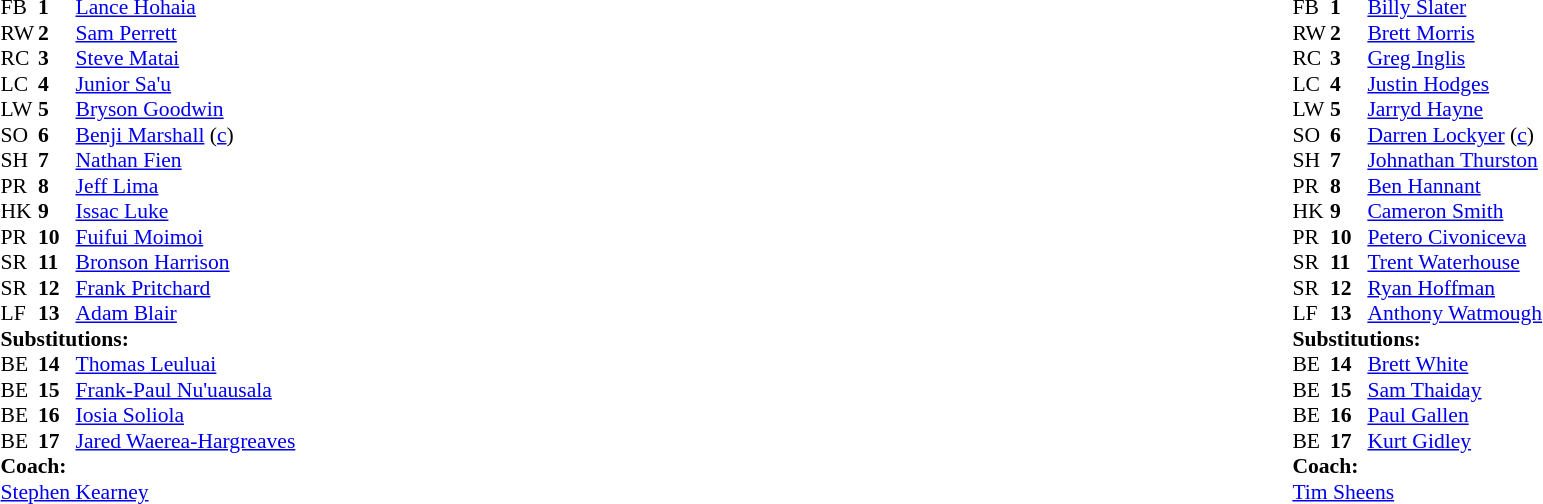<table style="width:100%;">
<tr>
<td style="vertical-align:top; width:50%;"><br><table style="font-size: 90%" cellspacing="0" cellpadding="0">
<tr>
<th width="25"></th>
<th width="25"></th>
</tr>
<tr>
<td>FB</td>
<td><strong>1</strong></td>
<td><a href='#'>Lance Hohaia</a></td>
</tr>
<tr>
<td>RW</td>
<td><strong>2</strong></td>
<td><a href='#'>Sam Perrett</a></td>
</tr>
<tr>
<td>RC</td>
<td><strong>3</strong></td>
<td><a href='#'>Steve Matai</a></td>
</tr>
<tr>
<td>LC</td>
<td><strong>4</strong></td>
<td><a href='#'>Junior Sa'u</a></td>
</tr>
<tr>
<td>LW</td>
<td><strong>5</strong></td>
<td><a href='#'>Bryson Goodwin</a></td>
</tr>
<tr>
<td>SO</td>
<td><strong>6</strong></td>
<td><a href='#'>Benji Marshall</a> (<a href='#'>c</a>)</td>
</tr>
<tr>
<td>SH</td>
<td><strong>7</strong></td>
<td><a href='#'>Nathan Fien</a></td>
</tr>
<tr>
<td>PR</td>
<td><strong>8</strong></td>
<td><a href='#'>Jeff Lima</a></td>
</tr>
<tr>
<td>HK</td>
<td><strong>9</strong></td>
<td><a href='#'>Issac Luke</a></td>
</tr>
<tr>
<td>PR</td>
<td><strong>10</strong></td>
<td><a href='#'>Fuifui Moimoi</a></td>
</tr>
<tr>
<td>SR</td>
<td><strong>11</strong></td>
<td><a href='#'>Bronson Harrison</a></td>
</tr>
<tr>
<td>SR</td>
<td><strong>12</strong></td>
<td><a href='#'>Frank Pritchard</a></td>
</tr>
<tr>
<td>LF</td>
<td><strong>13</strong></td>
<td><a href='#'>Adam Blair</a></td>
</tr>
<tr>
<td colspan=3><strong>Substitutions:</strong></td>
</tr>
<tr>
<td>BE</td>
<td><strong>14</strong></td>
<td><a href='#'>Thomas Leuluai</a></td>
</tr>
<tr>
<td>BE</td>
<td><strong>15</strong></td>
<td><a href='#'>Frank-Paul Nu'uausala</a></td>
</tr>
<tr>
<td>BE</td>
<td><strong>16</strong></td>
<td><a href='#'>Iosia Soliola</a></td>
</tr>
<tr>
<td>BE</td>
<td><strong>17</strong></td>
<td><a href='#'>Jared Waerea-Hargreaves</a></td>
</tr>
<tr>
<td colspan=3><strong>Coach:</strong></td>
</tr>
<tr>
<td colspan="4"> <a href='#'>Stephen Kearney</a></td>
</tr>
</table>
</td>
<td style="vertical-align:top; width:50%;"><br><table cellspacing="0" cellpadding="0" style="font-size:90%; margin:auto;">
<tr>
<th width="25"></th>
<th width="25"></th>
</tr>
<tr>
<td>FB</td>
<td><strong>1</strong></td>
<td><a href='#'>Billy Slater</a></td>
</tr>
<tr>
<td>RW</td>
<td><strong>2</strong></td>
<td><a href='#'>Brett Morris</a></td>
</tr>
<tr>
<td>RC</td>
<td><strong>3</strong></td>
<td><a href='#'>Greg Inglis</a></td>
</tr>
<tr>
<td>LC</td>
<td><strong>4</strong></td>
<td><a href='#'>Justin Hodges</a></td>
</tr>
<tr>
<td>LW</td>
<td><strong>5</strong></td>
<td><a href='#'>Jarryd Hayne</a></td>
</tr>
<tr>
<td>SO</td>
<td><strong>6</strong></td>
<td><a href='#'>Darren Lockyer</a> (<a href='#'>c</a>)</td>
</tr>
<tr>
<td>SH</td>
<td><strong>7</strong></td>
<td><a href='#'>Johnathan Thurston</a></td>
</tr>
<tr>
<td>PR</td>
<td><strong>8</strong></td>
<td><a href='#'>Ben Hannant</a></td>
</tr>
<tr>
<td>HK</td>
<td><strong>9</strong></td>
<td><a href='#'>Cameron Smith</a></td>
</tr>
<tr>
<td>PR</td>
<td><strong>10</strong></td>
<td><a href='#'>Petero Civoniceva</a></td>
</tr>
<tr>
<td>SR</td>
<td><strong>11</strong></td>
<td><a href='#'>Trent Waterhouse</a></td>
</tr>
<tr>
<td>SR</td>
<td><strong>12</strong></td>
<td><a href='#'>Ryan Hoffman</a></td>
</tr>
<tr>
<td>LF</td>
<td><strong>13</strong></td>
<td><a href='#'>Anthony Watmough</a></td>
</tr>
<tr>
<td colspan=3><strong>Substitutions:</strong></td>
</tr>
<tr>
<td>BE</td>
<td><strong>14</strong></td>
<td><a href='#'>Brett White</a></td>
</tr>
<tr>
<td>BE</td>
<td><strong>15</strong></td>
<td><a href='#'>Sam Thaiday</a></td>
</tr>
<tr>
<td>BE</td>
<td><strong>16</strong></td>
<td><a href='#'>Paul Gallen</a></td>
</tr>
<tr>
<td>BE</td>
<td><strong>17</strong></td>
<td><a href='#'>Kurt Gidley</a></td>
</tr>
<tr>
<td colspan=3><strong>Coach:</strong></td>
</tr>
<tr>
<td colspan="4"> <a href='#'>Tim Sheens</a></td>
</tr>
</table>
</td>
</tr>
</table>
